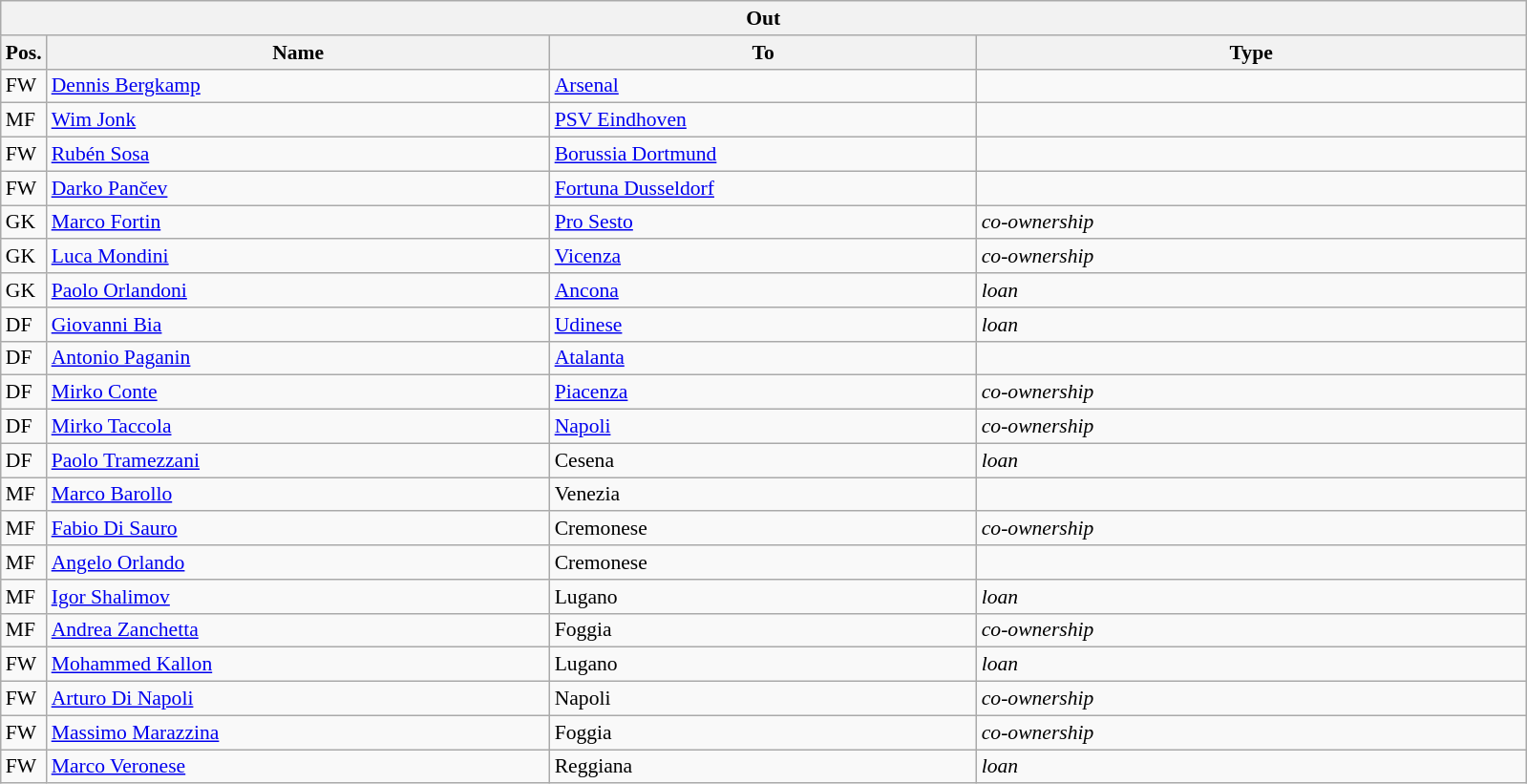<table class="wikitable" style="font-size:90%;">
<tr>
<th colspan="4">Out</th>
</tr>
<tr>
<th width=3%>Pos.</th>
<th width=33%>Name</th>
<th width=28%>To</th>
<th width=36%>Type</th>
</tr>
<tr>
<td>FW</td>
<td><a href='#'>Dennis Bergkamp</a></td>
<td><a href='#'>Arsenal</a></td>
<td></td>
</tr>
<tr>
<td>MF</td>
<td><a href='#'>Wim Jonk</a></td>
<td><a href='#'>PSV Eindhoven</a></td>
<td></td>
</tr>
<tr>
<td>FW</td>
<td><a href='#'>Rubén Sosa</a></td>
<td><a href='#'>Borussia Dortmund</a></td>
<td></td>
</tr>
<tr>
<td>FW</td>
<td><a href='#'>Darko Pančev</a></td>
<td><a href='#'>Fortuna Dusseldorf</a></td>
<td></td>
</tr>
<tr>
<td>GK</td>
<td><a href='#'>Marco Fortin</a></td>
<td><a href='#'>Pro Sesto</a></td>
<td><em>co-ownership</em></td>
</tr>
<tr>
<td>GK</td>
<td><a href='#'>Luca Mondini</a></td>
<td><a href='#'>Vicenza</a></td>
<td><em>co-ownership</em></td>
</tr>
<tr>
<td>GK</td>
<td><a href='#'>Paolo Orlandoni</a></td>
<td><a href='#'>Ancona</a></td>
<td><em>loan</em></td>
</tr>
<tr>
<td>DF</td>
<td><a href='#'>Giovanni Bia</a></td>
<td><a href='#'>Udinese</a></td>
<td><em>loan</em></td>
</tr>
<tr>
<td>DF</td>
<td><a href='#'>Antonio Paganin</a></td>
<td><a href='#'>Atalanta</a></td>
<td></td>
</tr>
<tr>
<td>DF</td>
<td><a href='#'>Mirko Conte</a></td>
<td><a href='#'>Piacenza</a></td>
<td><em>co-ownership</em></td>
</tr>
<tr>
<td>DF</td>
<td><a href='#'>Mirko Taccola</a></td>
<td><a href='#'>Napoli</a></td>
<td><em>co-ownership</em></td>
</tr>
<tr>
<td>DF</td>
<td><a href='#'>Paolo Tramezzani</a></td>
<td>Cesena</td>
<td><em>loan</em></td>
</tr>
<tr>
<td>MF</td>
<td><a href='#'>Marco Barollo</a></td>
<td>Venezia</td>
<td></td>
</tr>
<tr>
<td>MF</td>
<td><a href='#'>Fabio Di Sauro</a></td>
<td>Cremonese</td>
<td><em>co-ownership</em></td>
</tr>
<tr>
<td>MF</td>
<td><a href='#'>Angelo Orlando </a></td>
<td>Cremonese</td>
<td></td>
</tr>
<tr>
<td>MF</td>
<td><a href='#'>Igor Shalimov</a></td>
<td>Lugano</td>
<td><em>loan</em></td>
</tr>
<tr>
<td>MF</td>
<td><a href='#'>Andrea Zanchetta</a></td>
<td>Foggia</td>
<td><em>co-ownership</em></td>
</tr>
<tr>
<td>FW</td>
<td><a href='#'>Mohammed Kallon</a></td>
<td>Lugano</td>
<td><em>loan</em></td>
</tr>
<tr>
<td>FW</td>
<td><a href='#'>Arturo Di Napoli</a></td>
<td>Napoli</td>
<td><em>co-ownership</em></td>
</tr>
<tr>
<td>FW</td>
<td><a href='#'>Massimo Marazzina</a></td>
<td>Foggia</td>
<td><em>co-ownership</em></td>
</tr>
<tr>
<td>FW</td>
<td><a href='#'>Marco Veronese</a></td>
<td>Reggiana</td>
<td><em>loan</em></td>
</tr>
</table>
